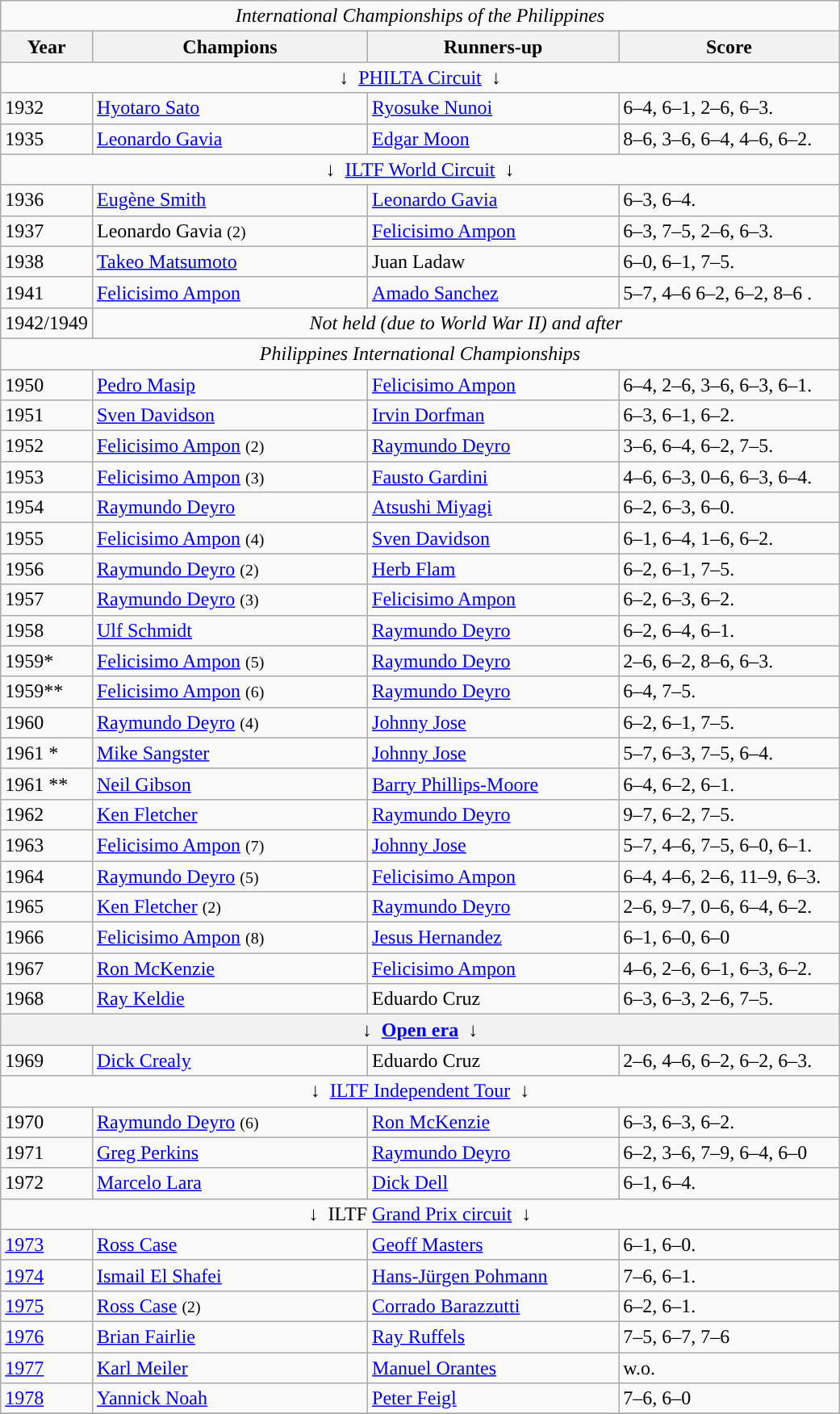<table class="wikitable">
<tr>
<td colspan=4 align=center><em>International Championships of the Philippines</em></td>
</tr>
<tr>
<th style="width:50px">Year</th>
<th style="width:220px">Champions</th>
<th style="width:200px">Runners-up</th>
<th style="width:175px" class="unsortable">Score</th>
</tr>
<tr>
<td colspan=5 align=center>↓  <a href='#'>PHILTA Circuit</a>  ↓</td>
</tr>
<tr>
<td>1932</td>
<td> <a href='#'>Hyotaro Sato</a></td>
<td> <a href='#'>Ryosuke Nunoi</a></td>
<td>6–4, 6–1, 2–6, 6–3.</td>
</tr>
<tr>
<td>1935</td>
<td> <a href='#'>Leonardo Gavia</a></td>
<td> <a href='#'>Edgar Moon</a></td>
<td>8–6, 3–6, 6–4, 4–6, 6–2.</td>
</tr>
<tr>
<td colspan=5 align=center>↓  <a href='#'>ILTF World Circuit</a>  ↓</td>
</tr>
<tr>
<td>1936</td>
<td> <a href='#'>Eugène Smith</a></td>
<td> <a href='#'>Leonardo Gavia</a></td>
<td>6–3, 6–4.</td>
</tr>
<tr>
<td>1937</td>
<td> Leonardo Gavia <small>(2)</small></td>
<td> <a href='#'>Felicisimo Ampon</a></td>
<td>6–3, 7–5, 2–6, 6–3.</td>
</tr>
<tr>
<td>1938</td>
<td>  <a href='#'>Takeo Matsumoto</a></td>
<td> Juan Ladaw</td>
<td>6–0, 6–1, 7–5.</td>
</tr>
<tr>
<td>1941</td>
<td>  <a href='#'>Felicisimo Ampon</a></td>
<td> <a href='#'>Amado Sanchez</a></td>
<td>5–7, 4–6 6–2, 6–2, 8–6 .</td>
</tr>
<tr>
<td>1942/1949</td>
<td colspan=4 align=center><em>Not held (due to World War II) and after</em></td>
</tr>
<tr>
<td colspan=4 align=center><em>Philippines International Championships</em></td>
</tr>
<tr>
<td>1950</td>
<td> <a href='#'>Pedro Masip</a></td>
<td> <a href='#'>Felicisimo Ampon</a></td>
<td>6–4, 2–6, 3–6, 6–3, 6–1.</td>
</tr>
<tr>
<td>1951</td>
<td> <a href='#'>Sven Davidson</a></td>
<td> <a href='#'>Irvin Dorfman</a></td>
<td>6–3, 6–1, 6–2.</td>
</tr>
<tr>
<td>1952</td>
<td> <a href='#'>Felicisimo Ampon</a> <small>(2)</small></td>
<td> <a href='#'>Raymundo Deyro</a></td>
<td>3–6, 6–4, 6–2, 7–5.</td>
</tr>
<tr>
<td>1953</td>
<td> <a href='#'>Felicisimo Ampon</a> <small>(3)</small></td>
<td> <a href='#'>Fausto Gardini</a></td>
<td>4–6, 6–3, 0–6, 6–3, 6–4.</td>
</tr>
<tr>
<td>1954</td>
<td> <a href='#'>Raymundo Deyro</a></td>
<td> <a href='#'>Atsushi Miyagi</a></td>
<td>6–2, 6–3, 6–0.</td>
</tr>
<tr>
<td>1955</td>
<td> <a href='#'>Felicisimo Ampon</a> <small>(4)</small></td>
<td> <a href='#'>Sven Davidson</a></td>
<td>6–1, 6–4, 1–6, 6–2.</td>
</tr>
<tr>
<td>1956</td>
<td> <a href='#'>Raymundo Deyro</a> <small>(2)</small></td>
<td> <a href='#'>Herb Flam</a></td>
<td>6–2, 6–1, 7–5.</td>
</tr>
<tr>
<td>1957</td>
<td> <a href='#'>Raymundo Deyro</a> <small>(3)</small></td>
<td> <a href='#'>Felicisimo Ampon</a></td>
<td>6–2, 6–3, 6–2.</td>
</tr>
<tr>
<td>1958</td>
<td> <a href='#'>Ulf Schmidt</a></td>
<td> <a href='#'>Raymundo Deyro</a></td>
<td>6–2, 6–4, 6–1.</td>
</tr>
<tr>
<td>1959*</td>
<td>  <a href='#'>Felicisimo Ampon</a> <small>(5)</small></td>
<td> <a href='#'>Raymundo Deyro</a></td>
<td>2–6, 6–2, 8–6, 6–3.</td>
</tr>
<tr>
<td>1959**</td>
<td> <a href='#'>Felicisimo Ampon</a> <small>(6)</small></td>
<td> <a href='#'>Raymundo Deyro</a></td>
<td>6–4, 7–5.</td>
</tr>
<tr>
<td>1960</td>
<td> <a href='#'>Raymundo Deyro</a> <small>(4)</small></td>
<td> <a href='#'>Johnny Jose</a></td>
<td>6–2, 6–1, 7–5.</td>
</tr>
<tr>
<td>1961 *</td>
<td> <a href='#'>Mike Sangster</a></td>
<td> <a href='#'>Johnny Jose</a></td>
<td>5–7, 6–3, 7–5, 6–4.</td>
</tr>
<tr>
<td>1961 **</td>
<td> <a href='#'>Neil Gibson</a></td>
<td> <a href='#'>Barry Phillips-Moore</a></td>
<td>6–4, 6–2, 6–1.</td>
</tr>
<tr>
<td>1962</td>
<td> <a href='#'>Ken Fletcher</a></td>
<td> <a href='#'>Raymundo Deyro</a></td>
<td>9–7, 6–2, 7–5.</td>
</tr>
<tr>
<td>1963</td>
<td> <a href='#'>Felicisimo Ampon</a> <small>(7)</small></td>
<td> <a href='#'>Johnny Jose</a></td>
<td>5–7, 4–6, 7–5, 6–0, 6–1.</td>
</tr>
<tr>
<td>1964</td>
<td> <a href='#'>Raymundo Deyro</a> <small>(5)</small></td>
<td> <a href='#'>Felicisimo Ampon</a></td>
<td>6–4, 4–6, 2–6, 11–9, 6–3.</td>
</tr>
<tr>
<td>1965</td>
<td> <a href='#'>Ken Fletcher</a> <small>(2)</small></td>
<td> <a href='#'>Raymundo Deyro</a></td>
<td>2–6, 9–7, 0–6, 6–4, 6–2.</td>
</tr>
<tr>
<td>1966</td>
<td> <a href='#'>Felicisimo Ampon</a> <small>(8)</small></td>
<td> <a href='#'>Jesus Hernandez</a></td>
<td>6–1, 6–0, 6–0</td>
</tr>
<tr>
<td>1967</td>
<td> <a href='#'>Ron McKenzie</a></td>
<td> <a href='#'>Felicisimo Ampon</a></td>
<td>4–6, 2–6, 6–1, 6–3, 6–2.</td>
</tr>
<tr>
<td>1968</td>
<td> <a href='#'>Ray Keldie</a></td>
<td> Eduardo Cruz</td>
<td>6–3, 6–3, 2–6, 7–5.</td>
</tr>
<tr>
<th colspan=4 align=center>↓  <a href='#'>Open era</a>  ↓</th>
</tr>
<tr>
<td>1969</td>
<td> <a href='#'>Dick Crealy</a></td>
<td> Eduardo Cruz</td>
<td>2–6, 4–6, 6–2, 6–2, 6–3.</td>
</tr>
<tr>
<td colspan=5 align=center>↓  <a href='#'>ILTF Independent Tour</a>  ↓</td>
</tr>
<tr>
<td>1970</td>
<td> <a href='#'>Raymundo Deyro</a> <small>(6)</small></td>
<td> <a href='#'>Ron McKenzie</a></td>
<td>6–3, 6–3, 6–2.</td>
</tr>
<tr>
<td>1971</td>
<td> <a href='#'>Greg Perkins</a></td>
<td> <a href='#'>Raymundo Deyro</a></td>
<td>6–2, 3–6, 7–9, 6–4, 6–0</td>
</tr>
<tr>
<td>1972</td>
<td> <a href='#'>Marcelo Lara</a></td>
<td> <a href='#'>Dick Dell</a></td>
<td>6–1, 6–4.</td>
</tr>
<tr>
<td colspan=5 align=center>↓  ILTF <a href='#'>Grand Prix circuit</a>  ↓</td>
</tr>
<tr>
<td><a href='#'>1973</a></td>
<td> <a href='#'>Ross Case</a></td>
<td> <a href='#'>Geoff Masters</a></td>
<td>6–1, 6–0.</td>
</tr>
<tr>
<td><a href='#'>1974</a></td>
<td>  <a href='#'>Ismail El Shafei</a></td>
<td>  <a href='#'>Hans-Jürgen Pohmann</a></td>
<td>7–6, 6–1.</td>
</tr>
<tr>
<td><a href='#'>1975</a></td>
<td> <a href='#'>Ross Case</a> <small>(2)</small></td>
<td>  <a href='#'>Corrado Barazzutti</a></td>
<td>6–2, 6–1.</td>
</tr>
<tr>
<td><a href='#'>1976</a></td>
<td> <a href='#'>Brian Fairlie</a></td>
<td>  <a href='#'>Ray Ruffels</a></td>
<td>7–5, 6–7, 7–6</td>
</tr>
<tr>
<td><a href='#'>1977</a></td>
<td> <a href='#'>Karl Meiler</a></td>
<td>  <a href='#'>Manuel Orantes</a></td>
<td>w.o.</td>
</tr>
<tr>
<td><a href='#'>1978</a></td>
<td> <a href='#'>Yannick Noah</a></td>
<td>  <a href='#'>Peter Feigl</a></td>
<td>7–6, 6–0</td>
</tr>
<tr>
</tr>
</table>
